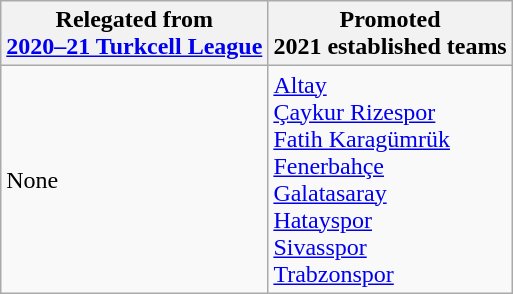<table class="wikitable">
<tr>
<th>Relegated from<br><a href='#'>2020–21 Turkcell League</a></th>
<th>Promoted<br>2021 established teams</th>
</tr>
<tr>
<td>None</td>
<td><a href='#'>Altay</a><br><a href='#'>Çaykur Rizespor</a><br><a href='#'>Fatih Karagümrük</a><br><a href='#'>Fenerbahçe</a><br><a href='#'>Galatasaray</a><br><a href='#'>Hatayspor</a><br><a href='#'>Sivasspor</a><br><a href='#'>Trabzonspor</a></td>
</tr>
</table>
